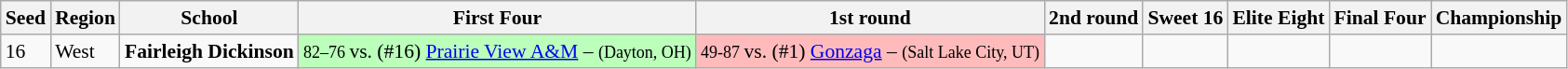<table class="sortable wikitable" style="white-space:nowrap; font-size:90%;">
<tr>
<th>Seed</th>
<th>Region</th>
<th>School</th>
<th>First Four</th>
<th>1st round</th>
<th>2nd round</th>
<th>Sweet 16</th>
<th>Elite Eight</th>
<th>Final Four</th>
<th>Championship</th>
</tr>
<tr>
<td>16</td>
<td>West</td>
<td><strong>Fairleigh Dickinson</strong></td>
<td style="background:#bfb;"><small> 82–76 </small> vs. (#16) <a href='#'>Prairie View A&M</a> – <small>(Dayton, OH)</small></td>
<td style="background:#fbb;"><small> 49-87 </small> vs. (#1) <a href='#'>Gonzaga</a> – <small>(Salt Lake City, UT)</small></td>
<td></td>
<td></td>
<td></td>
<td></td>
<td></td>
</tr>
</table>
